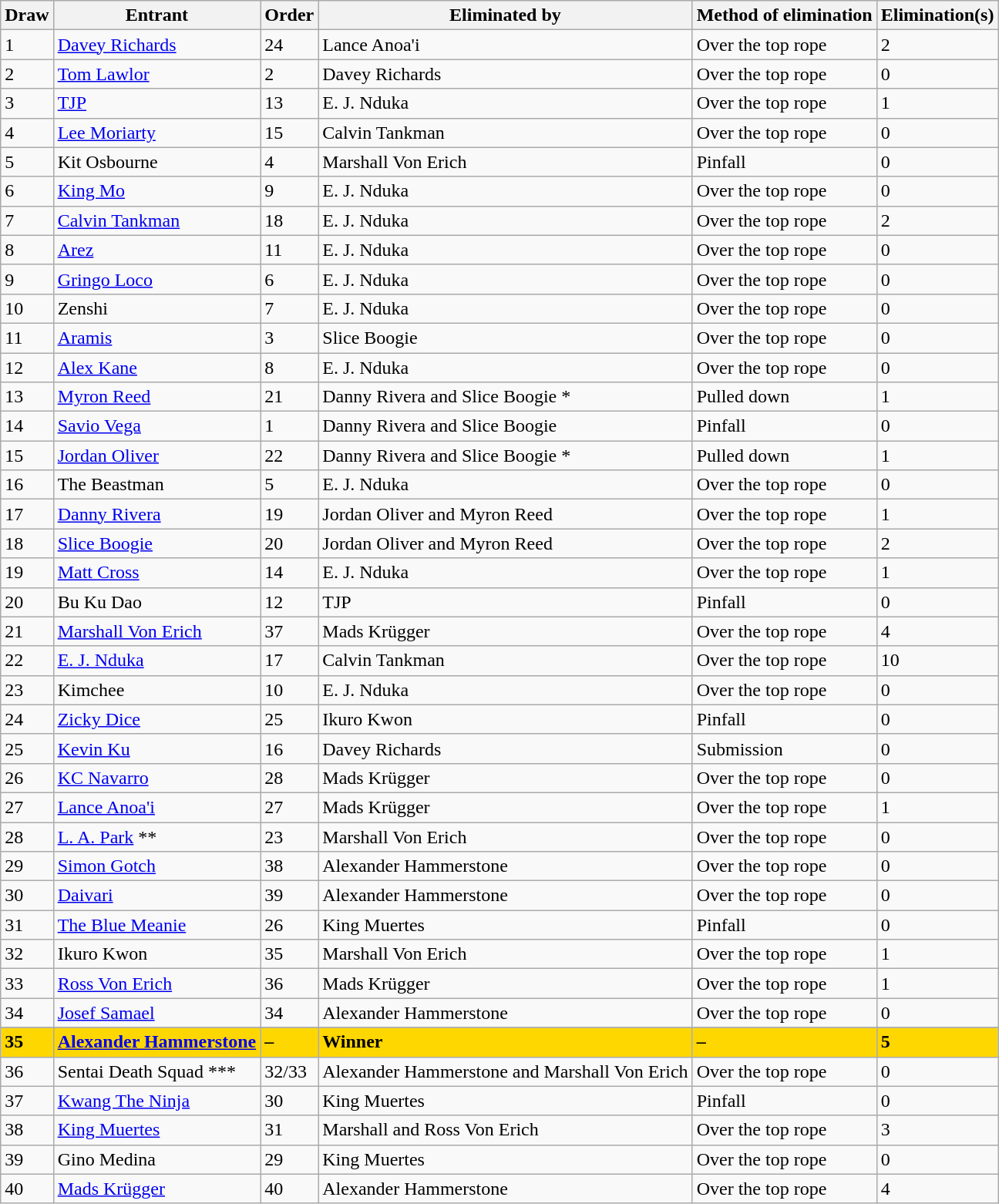<table class="wikitable sortable">
<tr>
<th>Draw</th>
<th>Entrant</th>
<th>Order</th>
<th>Eliminated by</th>
<th>Method of elimination</th>
<th>Elimination(s)</th>
</tr>
<tr>
<td>1</td>
<td><a href='#'>Davey Richards</a></td>
<td>24</td>
<td>Lance Anoa'i</td>
<td>Over the top rope</td>
<td>2</td>
</tr>
<tr>
<td>2</td>
<td><a href='#'>Tom Lawlor</a></td>
<td>2</td>
<td>Davey Richards</td>
<td>Over the top rope</td>
<td>0</td>
</tr>
<tr>
<td>3</td>
<td><a href='#'>TJP</a></td>
<td>13</td>
<td>E. J. Nduka</td>
<td>Over the top rope</td>
<td>1</td>
</tr>
<tr>
<td>4</td>
<td><a href='#'>Lee Moriarty</a></td>
<td>15</td>
<td>Calvin Tankman</td>
<td>Over the top rope</td>
<td>0</td>
</tr>
<tr>
<td>5</td>
<td>Kit Osbourne</td>
<td>4</td>
<td>Marshall Von Erich</td>
<td>Pinfall</td>
<td>0</td>
</tr>
<tr>
<td>6</td>
<td><a href='#'>King Mo</a></td>
<td>9</td>
<td>E. J. Nduka</td>
<td>Over the top rope</td>
<td>0</td>
</tr>
<tr>
<td>7</td>
<td><a href='#'>Calvin Tankman</a></td>
<td>18</td>
<td>E. J. Nduka</td>
<td>Over the top rope</td>
<td>2</td>
</tr>
<tr>
<td>8</td>
<td><a href='#'>Arez</a></td>
<td>11</td>
<td>E. J. Nduka</td>
<td>Over the top rope</td>
<td>0</td>
</tr>
<tr>
<td>9</td>
<td><a href='#'>Gringo Loco</a></td>
<td>6</td>
<td>E. J. Nduka</td>
<td>Over the top rope</td>
<td>0</td>
</tr>
<tr>
<td>10</td>
<td>Zenshi</td>
<td>7</td>
<td>E. J. Nduka</td>
<td>Over the top rope</td>
<td>0</td>
</tr>
<tr>
<td>11</td>
<td><a href='#'>Aramis</a></td>
<td>3</td>
<td>Slice Boogie</td>
<td>Over the top rope</td>
<td>0</td>
</tr>
<tr>
<td>12</td>
<td><a href='#'>Alex Kane</a></td>
<td>8</td>
<td>E. J. Nduka</td>
<td>Over the top rope</td>
<td>0</td>
</tr>
<tr>
<td>13</td>
<td><a href='#'>Myron Reed</a></td>
<td>21</td>
<td>Danny Rivera and Slice Boogie *</td>
<td>Pulled down</td>
<td>1</td>
</tr>
<tr>
<td>14</td>
<td><a href='#'>Savio Vega</a></td>
<td>1</td>
<td>Danny Rivera and Slice Boogie</td>
<td>Pinfall</td>
<td>0</td>
</tr>
<tr>
<td>15</td>
<td><a href='#'>Jordan Oliver</a></td>
<td>22</td>
<td>Danny Rivera and Slice Boogie *</td>
<td>Pulled down</td>
<td>1</td>
</tr>
<tr>
<td>16</td>
<td>The Beastman</td>
<td>5</td>
<td>E. J. Nduka</td>
<td>Over the top rope</td>
<td>0</td>
</tr>
<tr>
<td>17</td>
<td><a href='#'>Danny Rivera</a></td>
<td>19</td>
<td>Jordan Oliver and Myron Reed</td>
<td>Over the top rope</td>
<td>1</td>
</tr>
<tr>
<td>18</td>
<td><a href='#'>Slice Boogie</a></td>
<td>20</td>
<td>Jordan Oliver and Myron Reed</td>
<td>Over the top rope</td>
<td>2</td>
</tr>
<tr>
<td>19</td>
<td><a href='#'>Matt Cross</a></td>
<td>14</td>
<td>E. J. Nduka</td>
<td>Over the top rope</td>
<td>1</td>
</tr>
<tr>
<td>20</td>
<td>Bu Ku Dao</td>
<td>12</td>
<td>TJP</td>
<td>Pinfall</td>
<td>0</td>
</tr>
<tr>
<td>21</td>
<td><a href='#'>Marshall Von Erich</a></td>
<td>37</td>
<td>Mads Krügger</td>
<td>Over the top rope</td>
<td>4</td>
</tr>
<tr>
<td>22</td>
<td><a href='#'>E. J. Nduka</a></td>
<td>17</td>
<td>Calvin Tankman</td>
<td>Over the top rope</td>
<td>10</td>
</tr>
<tr>
<td>23</td>
<td>Kimchee</td>
<td>10</td>
<td>E. J. Nduka</td>
<td>Over the top rope</td>
<td>0</td>
</tr>
<tr>
<td>24</td>
<td><a href='#'>Zicky Dice</a></td>
<td>25</td>
<td>Ikuro Kwon</td>
<td>Pinfall</td>
<td>0</td>
</tr>
<tr>
<td>25</td>
<td><a href='#'>Kevin Ku</a></td>
<td>16</td>
<td>Davey Richards</td>
<td>Submission</td>
<td>0</td>
</tr>
<tr>
<td>26</td>
<td><a href='#'>KC Navarro</a></td>
<td>28</td>
<td>Mads Krügger</td>
<td>Over the top rope</td>
<td>0</td>
</tr>
<tr>
<td>27</td>
<td><a href='#'>Lance Anoa'i</a></td>
<td>27</td>
<td>Mads Krügger</td>
<td>Over the top rope</td>
<td>1</td>
</tr>
<tr>
<td>28</td>
<td><a href='#'>L. A. Park</a> **</td>
<td>23</td>
<td>Marshall Von Erich</td>
<td>Over the top rope</td>
<td>0</td>
</tr>
<tr>
<td>29</td>
<td><a href='#'>Simon Gotch</a></td>
<td>38</td>
<td>Alexander Hammerstone</td>
<td>Over the top rope</td>
<td>0</td>
</tr>
<tr>
<td>30</td>
<td><a href='#'>Daivari</a></td>
<td>39</td>
<td>Alexander Hammerstone</td>
<td>Over the top rope</td>
<td>0</td>
</tr>
<tr>
<td>31</td>
<td><a href='#'>The Blue Meanie</a></td>
<td>26</td>
<td>King Muertes</td>
<td>Pinfall</td>
<td>0</td>
</tr>
<tr>
<td>32</td>
<td>Ikuro Kwon</td>
<td>35</td>
<td>Marshall Von Erich</td>
<td>Over the top rope</td>
<td>1</td>
</tr>
<tr>
<td>33</td>
<td><a href='#'>Ross Von Erich</a></td>
<td>36</td>
<td>Mads Krügger</td>
<td>Over the top rope</td>
<td>1</td>
</tr>
<tr>
<td>34</td>
<td><a href='#'>Josef Samael</a></td>
<td>34</td>
<td>Alexander Hammerstone</td>
<td>Over the top rope</td>
<td>0</td>
</tr>
<tr>
</tr>
<tr style="background: gold">
<td><strong>35</strong></td>
<td><strong><a href='#'>Alexander Hammerstone</a></strong></td>
<td><strong>–</strong></td>
<td><strong>Winner</strong></td>
<td><strong>–</strong></td>
<td><strong>5</strong></td>
</tr>
<tr>
<td>36</td>
<td>Sentai Death Squad ***</td>
<td>32/33</td>
<td>Alexander Hammerstone and Marshall Von Erich</td>
<td>Over the top rope</td>
<td>0</td>
</tr>
<tr>
<td>37</td>
<td><a href='#'>Kwang The Ninja</a></td>
<td>30</td>
<td>King Muertes</td>
<td>Pinfall</td>
<td>0</td>
</tr>
<tr>
<td>38</td>
<td><a href='#'>King Muertes</a></td>
<td>31</td>
<td>Marshall and Ross Von Erich</td>
<td>Over the top rope</td>
<td>3</td>
</tr>
<tr>
<td>39</td>
<td>Gino Medina</td>
<td>29</td>
<td>King Muertes</td>
<td>Over the top rope</td>
<td>0</td>
</tr>
<tr>
<td>40</td>
<td><a href='#'>Mads Krügger</a></td>
<td>40</td>
<td>Alexander Hammerstone</td>
<td>Over the top rope</td>
<td>4</td>
</tr>
</table>
